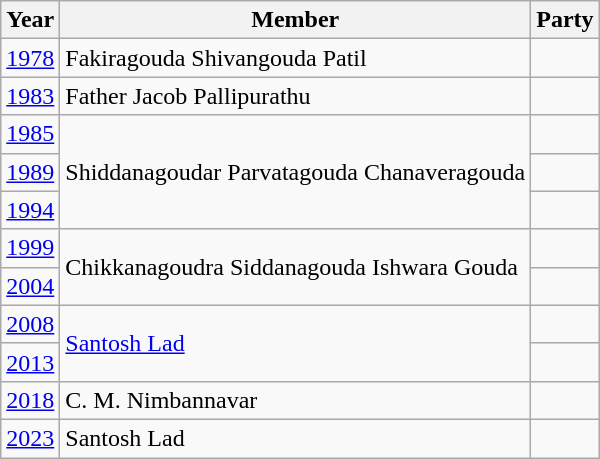<table class="wikitable sortable">
<tr>
<th>Year</th>
<th>Member</th>
<th colspan="2">Party</th>
</tr>
<tr>
<td><a href='#'>1978</a></td>
<td>Fakiragouda Shivangouda Patil</td>
<td></td>
</tr>
<tr>
<td><a href='#'>1983</a></td>
<td>Father Jacob Pallipurathu</td>
<td></td>
</tr>
<tr>
<td><a href='#'>1985</a></td>
<td rowspan=3>Shiddanagoudar Parvatagouda Chanaveragouda</td>
<td></td>
</tr>
<tr>
<td><a href='#'>1989</a></td>
<td></td>
</tr>
<tr>
<td><a href='#'>1994</a></td>
</tr>
<tr>
<td><a href='#'>1999</a></td>
<td rowspan=2>Chikkanagoudra Siddanagouda Ishwara Gouda</td>
<td></td>
</tr>
<tr>
<td><a href='#'>2004</a></td>
</tr>
<tr>
<td><a href='#'>2008</a></td>
<td rowspan="2"><a href='#'>Santosh Lad</a></td>
<td></td>
</tr>
<tr>
<td><a href='#'>2013</a></td>
</tr>
<tr>
<td><a href='#'>2018</a></td>
<td>C. M. Nimbannavar</td>
<td></td>
</tr>
<tr>
<td><a href='#'>2023</a></td>
<td>Santosh Lad</td>
<td></td>
</tr>
</table>
